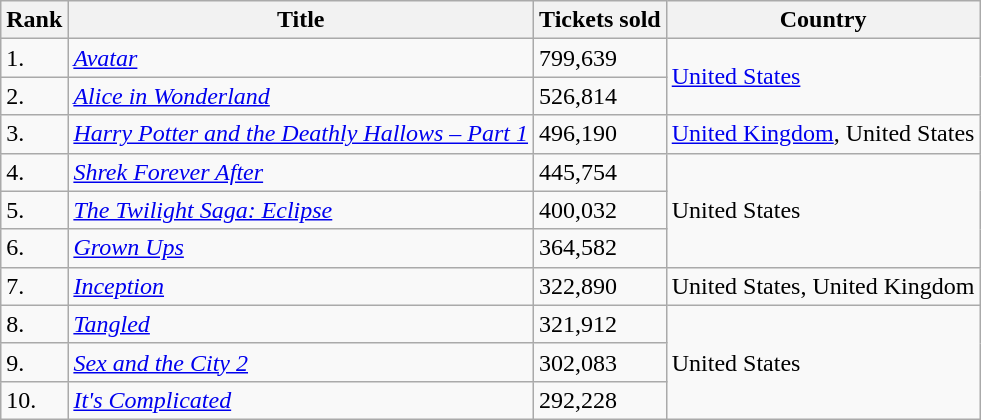<table class="wikitable sortable">
<tr>
<th>Rank</th>
<th>Title</th>
<th>Tickets sold</th>
<th>Country</th>
</tr>
<tr>
<td>1.</td>
<td><em><a href='#'>Avatar</a></em></td>
<td>799,639</td>
<td rowspan="2"><a href='#'>United States</a></td>
</tr>
<tr>
<td>2.</td>
<td><em><a href='#'>Alice in Wonderland</a></em></td>
<td>526,814</td>
</tr>
<tr>
<td>3.</td>
<td><em><a href='#'>Harry Potter and the Deathly Hallows – Part 1</a></em></td>
<td>496,190</td>
<td rowspan="1"><a href='#'>United Kingdom</a>, United States</td>
</tr>
<tr>
<td>4.</td>
<td><em><a href='#'>Shrek Forever After</a></em></td>
<td>445,754</td>
<td rowspan="3">United States</td>
</tr>
<tr>
<td>5.</td>
<td><em><a href='#'>The Twilight Saga: Eclipse</a></em></td>
<td>400,032</td>
</tr>
<tr>
<td>6.</td>
<td><em><a href='#'>Grown Ups</a></em></td>
<td>364,582</td>
</tr>
<tr>
<td>7.</td>
<td><em><a href='#'>Inception</a></em></td>
<td>322,890</td>
<td rowspan="1">United States, United Kingdom</td>
</tr>
<tr>
<td>8.</td>
<td><em><a href='#'>Tangled</a></em></td>
<td>321,912</td>
<td rowspan="3">United States</td>
</tr>
<tr>
<td>9.</td>
<td><em><a href='#'>Sex and the City 2</a></em></td>
<td>302,083</td>
</tr>
<tr>
<td>10.</td>
<td><em><a href='#'>It's Complicated</a></em></td>
<td>292,228</td>
</tr>
</table>
